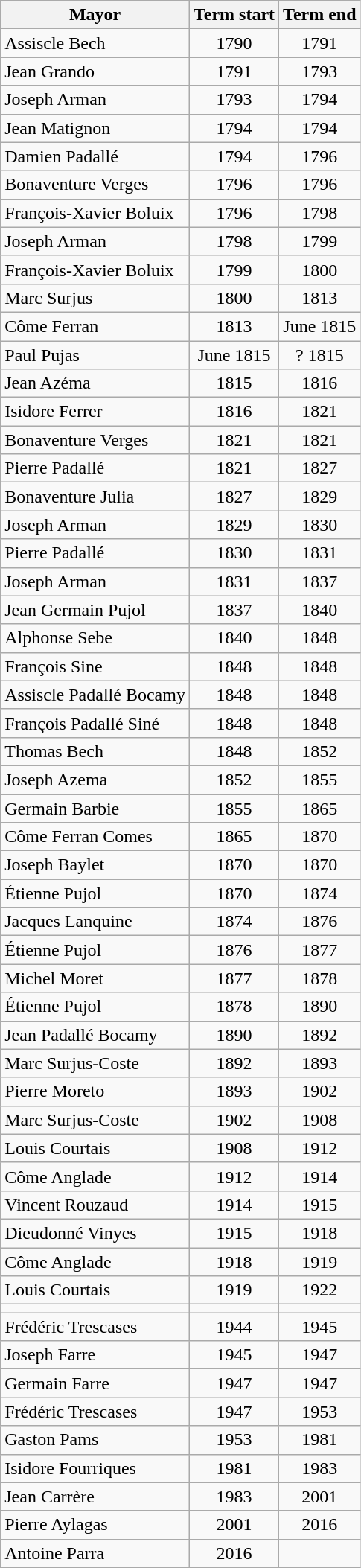<table class="wikitable">
<tr>
<th>Mayor</th>
<th>Term start</th>
<th>Term end</th>
</tr>
<tr>
<td>Assiscle Bech</td>
<td align=center>1790</td>
<td align=center>1791</td>
</tr>
<tr>
<td>Jean Grando</td>
<td align=center>1791</td>
<td align=center>1793</td>
</tr>
<tr>
<td>Joseph Arman</td>
<td align=center>1793</td>
<td align=center>1794</td>
</tr>
<tr>
<td>Jean Matignon</td>
<td align=center>1794</td>
<td align=center>1794</td>
</tr>
<tr>
<td>Damien Padallé</td>
<td align=center>1794</td>
<td align=center>1796</td>
</tr>
<tr>
<td>Bonaventure Verges</td>
<td align=center>1796</td>
<td align=center>1796</td>
</tr>
<tr>
<td>François-Xavier Boluix</td>
<td align=center>1796</td>
<td align=center>1798</td>
</tr>
<tr>
<td>Joseph Arman</td>
<td align=center>1798</td>
<td align=center>1799</td>
</tr>
<tr>
<td>François-Xavier Boluix</td>
<td align=center>1799</td>
<td align=center>1800</td>
</tr>
<tr>
<td>Marc Surjus</td>
<td align=center>1800</td>
<td align=center>1813</td>
</tr>
<tr>
<td>Côme Ferran</td>
<td align=center>1813</td>
<td align=center>June 1815</td>
</tr>
<tr>
<td>Paul Pujas</td>
<td align=center>June 1815</td>
<td align=center>? 1815</td>
</tr>
<tr>
<td>Jean Azéma</td>
<td align=center>1815</td>
<td align=center>1816</td>
</tr>
<tr>
<td>Isidore Ferrer</td>
<td align=center>1816</td>
<td align=center>1821</td>
</tr>
<tr>
<td>Bonaventure Verges</td>
<td align=center>1821</td>
<td align=center>1821</td>
</tr>
<tr>
<td>Pierre Padallé</td>
<td align=center>1821</td>
<td align=center>1827</td>
</tr>
<tr>
<td>Bonaventure Julia</td>
<td align=center>1827</td>
<td align=center>1829</td>
</tr>
<tr>
<td>Joseph Arman</td>
<td align=center>1829</td>
<td align=center>1830</td>
</tr>
<tr>
<td>Pierre Padallé</td>
<td align=center>1830</td>
<td align=center>1831</td>
</tr>
<tr>
<td>Joseph Arman</td>
<td align=center>1831</td>
<td align=center>1837</td>
</tr>
<tr>
<td>Jean Germain Pujol</td>
<td align=center>1837</td>
<td align=center>1840</td>
</tr>
<tr>
<td>Alphonse Sebe</td>
<td align=center>1840</td>
<td align=center>1848</td>
</tr>
<tr>
<td>François Sine</td>
<td align=center>1848</td>
<td align=center>1848</td>
</tr>
<tr>
<td>Assiscle Padallé Bocamy</td>
<td align=center>1848</td>
<td align=center>1848</td>
</tr>
<tr>
<td>François Padallé Siné</td>
<td align=center>1848</td>
<td align=center>1848</td>
</tr>
<tr>
<td>Thomas Bech</td>
<td align=center>1848</td>
<td align=center>1852</td>
</tr>
<tr>
<td>Joseph Azema</td>
<td align=center>1852</td>
<td align=center>1855</td>
</tr>
<tr>
<td>Germain Barbie</td>
<td align=center>1855</td>
<td align=center>1865</td>
</tr>
<tr>
<td>Côme Ferran Comes</td>
<td align=center>1865</td>
<td align=center>1870</td>
</tr>
<tr>
<td>Joseph Baylet</td>
<td align=center>1870</td>
<td align=center>1870</td>
</tr>
<tr>
<td>Étienne Pujol</td>
<td align=center>1870</td>
<td align=center>1874</td>
</tr>
<tr>
<td>Jacques Lanquine</td>
<td align=center>1874</td>
<td align=center>1876</td>
</tr>
<tr>
<td>Étienne Pujol</td>
<td align=center>1876</td>
<td align=center>1877</td>
</tr>
<tr>
<td>Michel Moret</td>
<td align=center>1877</td>
<td align=center>1878</td>
</tr>
<tr>
<td>Étienne Pujol</td>
<td align=center>1878</td>
<td align=center>1890</td>
</tr>
<tr>
<td>Jean Padallé Bocamy</td>
<td align=center>1890</td>
<td align=center>1892</td>
</tr>
<tr>
<td>Marc Surjus-Coste</td>
<td align=center>1892</td>
<td align=center>1893</td>
</tr>
<tr>
<td>Pierre Moreto</td>
<td align=center>1893</td>
<td align=center>1902</td>
</tr>
<tr>
<td>Marc Surjus-Coste</td>
<td align=center>1902</td>
<td align=center>1908</td>
</tr>
<tr>
<td>Louis Courtais</td>
<td align=center>1908</td>
<td align=center>1912</td>
</tr>
<tr>
<td>Côme Anglade</td>
<td align=center>1912</td>
<td align=center>1914</td>
</tr>
<tr>
<td>Vincent Rouzaud</td>
<td align=center>1914</td>
<td align=center>1915</td>
</tr>
<tr>
<td>Dieudonné Vinyes</td>
<td align=center>1915</td>
<td align=center>1918</td>
</tr>
<tr>
<td>Côme Anglade</td>
<td align=center>1918</td>
<td align=center>1919</td>
</tr>
<tr>
<td>Louis Courtais</td>
<td align=center>1919</td>
<td align=center>1922</td>
</tr>
<tr>
<td></td>
<td align=center></td>
<td align=center></td>
</tr>
<tr>
<td>Frédéric Trescases</td>
<td align=center>1944</td>
<td align=center>1945</td>
</tr>
<tr>
<td>Joseph Farre</td>
<td align=center>1945</td>
<td align=center>1947</td>
</tr>
<tr>
<td>Germain Farre</td>
<td align=center>1947</td>
<td align=center>1947</td>
</tr>
<tr>
<td>Frédéric Trescases</td>
<td align=center>1947</td>
<td align=center>1953</td>
</tr>
<tr>
<td>Gaston Pams</td>
<td align=center>1953</td>
<td align=center>1981</td>
</tr>
<tr>
<td>Isidore Fourriques</td>
<td align=center>1981</td>
<td align=center>1983</td>
</tr>
<tr>
<td>Jean Carrère</td>
<td align=center>1983</td>
<td align=center>2001</td>
</tr>
<tr>
<td>Pierre Aylagas</td>
<td align=center>2001</td>
<td align=center>2016</td>
</tr>
<tr>
<td>Antoine Parra</td>
<td align=center>2016</td>
<td align=center></td>
</tr>
</table>
